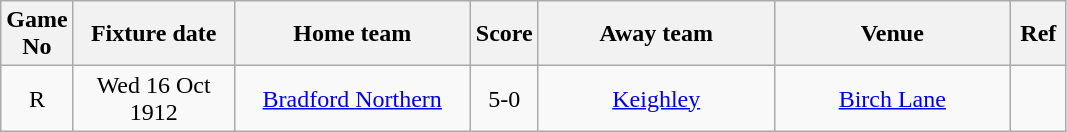<table class="wikitable" style="text-align:center;">
<tr>
<th width=20 abbr="No">Game No</th>
<th width=100 abbr="Date">Fixture date</th>
<th width=150 abbr="Home team">Home team</th>
<th width=20 abbr="Score">Score</th>
<th width=150 abbr="Away team">Away team</th>
<th width=150 abbr="Venue">Venue</th>
<th width=30 abbr="Ref">Ref</th>
</tr>
<tr>
<td>R</td>
<td>Wed 16 Oct 1912</td>
<td><a href='#'>Bradford Northern</a></td>
<td>5-0</td>
<td><a href='#'>Keighley</a></td>
<td><a href='#'>Birch Lane</a></td>
<td></td>
</tr>
</table>
